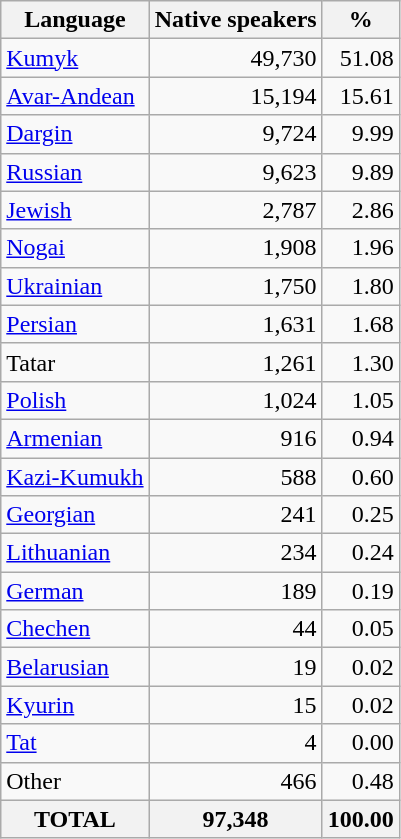<table class="wikitable sortable">
<tr>
<th>Language</th>
<th>Native speakers</th>
<th>%</th>
</tr>
<tr>
<td><a href='#'>Kumyk</a></td>
<td align="right">49,730</td>
<td align="right">51.08</td>
</tr>
<tr>
<td><a href='#'>Avar-Andean</a></td>
<td align="right">15,194</td>
<td align="right">15.61</td>
</tr>
<tr>
<td><a href='#'>Dargin</a></td>
<td align="right">9,724</td>
<td align="right">9.99</td>
</tr>
<tr>
<td><a href='#'>Russian</a></td>
<td align="right">9,623</td>
<td align="right">9.89</td>
</tr>
<tr>
<td><a href='#'>Jewish</a></td>
<td align="right">2,787</td>
<td align="right">2.86</td>
</tr>
<tr>
<td><a href='#'>Nogai</a></td>
<td align="right">1,908</td>
<td align="right">1.96</td>
</tr>
<tr>
<td><a href='#'>Ukrainian</a></td>
<td align="right">1,750</td>
<td align="right">1.80</td>
</tr>
<tr>
<td><a href='#'>Persian</a></td>
<td align="right">1,631</td>
<td align="right">1.68</td>
</tr>
<tr>
<td>Tatar</td>
<td align="right">1,261</td>
<td align="right">1.30</td>
</tr>
<tr>
<td><a href='#'>Polish</a></td>
<td align="right">1,024</td>
<td align="right">1.05</td>
</tr>
<tr>
<td><a href='#'>Armenian</a></td>
<td align="right">916</td>
<td align="right">0.94</td>
</tr>
<tr>
<td><a href='#'>Kazi-Kumukh</a></td>
<td align="right">588</td>
<td align="right">0.60</td>
</tr>
<tr>
<td><a href='#'>Georgian</a></td>
<td align="right">241</td>
<td align="right">0.25</td>
</tr>
<tr>
<td><a href='#'>Lithuanian</a></td>
<td align="right">234</td>
<td align="right">0.24</td>
</tr>
<tr>
<td><a href='#'>German</a></td>
<td align="right">189</td>
<td align="right">0.19</td>
</tr>
<tr>
<td><a href='#'>Chechen</a></td>
<td align="right">44</td>
<td align="right">0.05</td>
</tr>
<tr>
<td><a href='#'>Belarusian</a></td>
<td align="right">19</td>
<td align="right">0.02</td>
</tr>
<tr>
<td><a href='#'>Kyurin</a></td>
<td align="right">15</td>
<td align="right">0.02</td>
</tr>
<tr>
<td><a href='#'>Tat</a></td>
<td align="right">4</td>
<td align="right">0.00</td>
</tr>
<tr>
<td>Other</td>
<td align="right">466</td>
<td align="right">0.48</td>
</tr>
<tr>
<th>TOTAL</th>
<th>97,348</th>
<th>100.00</th>
</tr>
</table>
